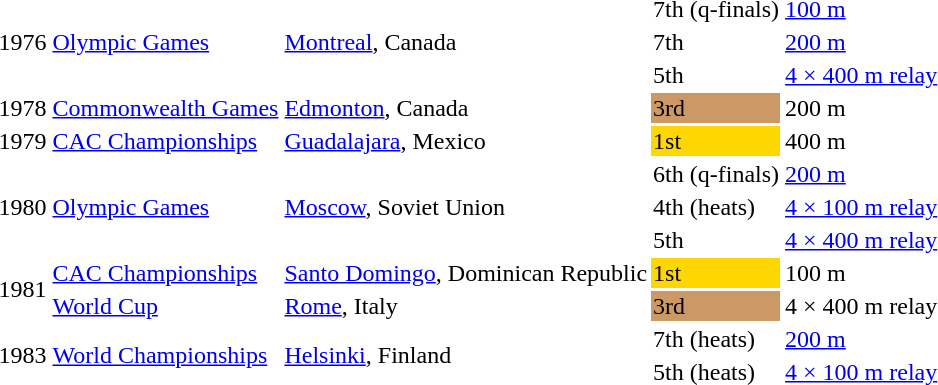<table>
<tr>
<td rowspan=3>1976</td>
<td rowspan=3><a href='#'>Olympic Games</a></td>
<td rowspan=3><a href='#'>Montreal</a>, Canada</td>
<td>7th (q-finals)</td>
<td><a href='#'>100 m</a></td>
</tr>
<tr>
<td>7th</td>
<td><a href='#'>200 m</a></td>
</tr>
<tr>
<td>5th</td>
<td><a href='#'>4 × 400 m relay</a></td>
</tr>
<tr>
<td>1978</td>
<td><a href='#'>Commonwealth Games</a></td>
<td><a href='#'>Edmonton</a>, Canada</td>
<td bgcolor=cc9966>3rd</td>
<td>200 m</td>
</tr>
<tr>
<td>1979</td>
<td><a href='#'>CAC Championships</a></td>
<td><a href='#'>Guadalajara</a>, Mexico</td>
<td bgcolor=gold>1st</td>
<td>400 m</td>
</tr>
<tr>
<td rowspan=3>1980</td>
<td rowspan=3><a href='#'>Olympic Games</a></td>
<td rowspan=3><a href='#'>Moscow</a>, Soviet Union</td>
<td>6th (q-finals)</td>
<td><a href='#'>200 m</a></td>
</tr>
<tr>
<td>4th (heats)</td>
<td><a href='#'>4 × 100 m relay</a></td>
</tr>
<tr>
<td>5th</td>
<td><a href='#'>4 × 400 m relay</a></td>
</tr>
<tr>
<td rowspan=2>1981</td>
<td><a href='#'>CAC Championships</a></td>
<td><a href='#'>Santo Domingo</a>, Dominican Republic</td>
<td bgcolor=gold>1st</td>
<td>100 m</td>
</tr>
<tr>
<td><a href='#'>World Cup</a></td>
<td><a href='#'>Rome</a>, Italy</td>
<td bgcolor=cc9966>3rd</td>
<td>4 × 400 m relay</td>
</tr>
<tr>
<td rowspan=2>1983</td>
<td rowspan=2><a href='#'>World Championships</a></td>
<td rowspan=2><a href='#'>Helsinki</a>, Finland</td>
<td>7th (heats)</td>
<td><a href='#'>200 m</a></td>
</tr>
<tr>
<td>5th (heats)</td>
<td><a href='#'>4 × 100 m relay</a></td>
</tr>
</table>
